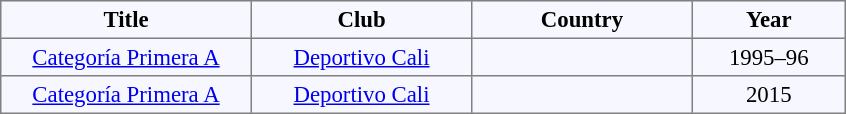<table align="center" bgcolor="#f7f8ff" border="1" cellpadding="3" cellspacing="0" class="" style="font-size: 95%; border: gray solid 1px; border-collapse: collapse;">
<tr>
<th width="160">Title</th>
<th width="140">Club</th>
<th width="140">Country</th>
<th width="95">Year</th>
</tr>
<tr align="center">
<td><a href='#'>Categoría Primera A</a></td>
<td><a href='#'>Deportivo Cali</a></td>
<td></td>
<td>1995–96</td>
</tr>
<tr align="center">
<td><a href='#'>Categoría Primera A</a></td>
<td><a href='#'>Deportivo Cali</a></td>
<td></td>
<td>2015</td>
</tr>
</table>
